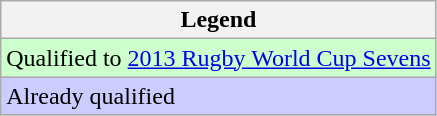<table class="wikitable">
<tr>
<th>Legend</th>
</tr>
<tr bgcolor=ccffcc>
<td>Qualified to <a href='#'>2013 Rugby World Cup Sevens</a></td>
</tr>
<tr bgcolor=ccccff>
<td>Already qualified</td>
</tr>
</table>
